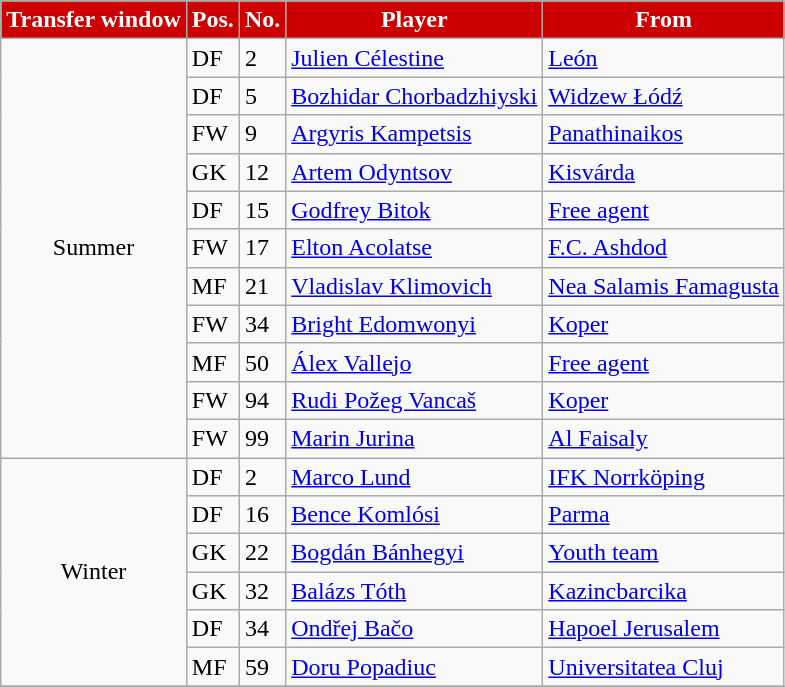<table class="wikitable plainrowheaders sortable">
<tr>
<th style="background-color:#CD0001;color:white">Transfer window</th>
<th style="background-color:#CD0001;color:white">Pos.</th>
<th style="background-color:#CD0001;color:white">No.</th>
<th style="background-color:#CD0001;color:white">Player</th>
<th style="background-color:#CD0001;color:white">From</th>
</tr>
<tr>
<td rowspan="11" style="text-align:center;">Summer</td>
<td style=text-aligncenter;>DF</td>
<td style=text-aligncenter;>2</td>
<td style=text-alignleft;> <a href='#'>Julien Célestine</a></td>
<td style=text-alignleft;> <a href='#'>León</a></td>
</tr>
<tr>
<td style=text-aligncenter;>DF</td>
<td style=text-aligncenter;>5</td>
<td style=text-alignleft;> <a href='#'>Bozhidar Chorbadzhiyski</a></td>
<td style=text-alignleft;> <a href='#'>Widzew Łódź</a></td>
</tr>
<tr>
<td style=text-aligncenter;>FW</td>
<td style=text-aligncenter;>9</td>
<td style=text-alignleft;> <a href='#'>Argyris Kampetsis</a></td>
<td style=text-alignleft;> <a href='#'>Panathinaikos</a></td>
</tr>
<tr>
<td style=text-aligncenter;>GK</td>
<td style=text-aligncenter;>12</td>
<td style=text-alignleft;> <a href='#'>Artem Odyntsov</a></td>
<td style=text-alignleft;><a href='#'>Kisvárda</a></td>
</tr>
<tr>
<td style=text-aligncenter;>DF</td>
<td style=text-aligncenter;>15</td>
<td style=text-alignleft;> <a href='#'>Godfrey Bitok</a></td>
<td style=text-alignleft;><a href='#'>Free agent</a></td>
</tr>
<tr>
<td style=text-aligncenter;>FW</td>
<td style=text-aligncenter;>17</td>
<td style=text-alignleft;> <a href='#'>Elton Acolatse</a></td>
<td style=text-alignleft;> <a href='#'>F.C. Ashdod</a></td>
</tr>
<tr>
<td style=text-aligncenter;>MF</td>
<td style=text-aligncenter;>21</td>
<td style=text-alignleft;> <a href='#'>Vladislav Klimovich</a></td>
<td style=text-alignleft;> <a href='#'>Nea Salamis Famagusta</a></td>
</tr>
<tr>
<td style=text-aligncenter;>FW</td>
<td style=text-aligncenter;>34</td>
<td style=text-alignleft;> <a href='#'>Bright Edomwonyi</a></td>
<td style=text-alignleft;> <a href='#'>Koper</a></td>
</tr>
<tr>
<td style=text-aligncenter;>MF</td>
<td style=text-aligncenter;>50</td>
<td style=text-alignleft;> <a href='#'>Álex Vallejo</a></td>
<td style=text-alignleft;><a href='#'>Free agent</a></td>
</tr>
<tr>
<td style=text-aligncenter;>FW</td>
<td style=text-aligncenter;>94</td>
<td style=text-alignleft;> <a href='#'>Rudi Požeg Vancaš</a></td>
<td style=text-alignleft;> <a href='#'>Koper</a></td>
</tr>
<tr>
<td style=text-aligncenter;>FW</td>
<td style=text-aligncenter;>99</td>
<td style=text-alignleft;> <a href='#'>Marin Jurina</a></td>
<td style=text-alignleft;> <a href='#'>Al Faisaly</a></td>
</tr>
<tr>
<td rowspan="6" style="text-align:center;">Winter</td>
<td style=text-aligncenter;>DF</td>
<td style=text-aligncenter;>2</td>
<td style=text-alignleft;> <a href='#'>Marco Lund</a></td>
<td style=text-alignleft;> <a href='#'>IFK Norrköping</a></td>
</tr>
<tr>
<td style=text-aligncenter;>DF</td>
<td style=text-aligncenter;>16</td>
<td style=text-alignleft;> <a href='#'>Bence Komlósi</a></td>
<td style=text-alignleft;> <a href='#'>Parma</a></td>
</tr>
<tr>
<td style=text-aligncenter;>GK</td>
<td style=text-aligncenter;>22</td>
<td style=text-alignleft;> <a href='#'>Bogdán Bánhegyi</a></td>
<td style=text-alignleft;><a href='#'>Youth team</a></td>
</tr>
<tr>
<td style=text-aligncenter;>GK</td>
<td style=text-aligncenter;>32</td>
<td style=text-alignleft;> <a href='#'>Balázs Tóth</a></td>
<td style=text-alignleft;><a href='#'>Kazincbarcika</a></td>
</tr>
<tr>
<td style=text-aligncenter;>DF</td>
<td style=text-aligncenter;>34</td>
<td style=text-alignleft;> <a href='#'>Ondřej Bačo</a></td>
<td style=text-alignleft;> <a href='#'>Hapoel Jerusalem</a></td>
</tr>
<tr>
<td style=text-aligncenter;>MF</td>
<td style=text-aligncenter;>59</td>
<td style=text-alignleft;> <a href='#'>Doru Popadiuc</a></td>
<td style=text-alignleft;> <a href='#'>Universitatea Cluj</a></td>
</tr>
<tr>
</tr>
</table>
